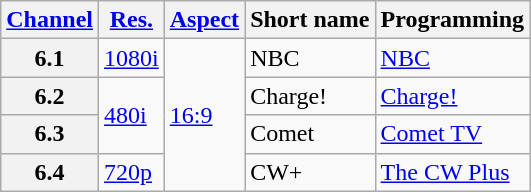<table class="wikitable">
<tr>
<th><a href='#'>Channel</a></th>
<th><a href='#'>Res.</a></th>
<th><a href='#'>Aspect</a></th>
<th>Short name</th>
<th>Programming</th>
</tr>
<tr>
<th scope = "row">6.1</th>
<td><a href='#'>1080i</a></td>
<td rowspan=4><a href='#'>16:9</a></td>
<td>NBC</td>
<td><a href='#'>NBC</a></td>
</tr>
<tr>
<th scope = "row">6.2</th>
<td rowspan=2><a href='#'>480i</a></td>
<td>Charge!</td>
<td><a href='#'>Charge!</a></td>
</tr>
<tr>
<th scope = "row">6.3</th>
<td>Comet</td>
<td><a href='#'>Comet TV</a></td>
</tr>
<tr>
<th scope = "row">6.4</th>
<td><a href='#'>720p</a></td>
<td>CW+</td>
<td><a href='#'>The CW Plus</a></td>
</tr>
</table>
